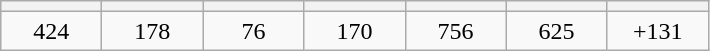<table class="wikitable" style="text-align:center">
<tr>
<th width=60></th>
<th width=60></th>
<th width=60></th>
<th width=60></th>
<th width=60></th>
<th width=60></th>
<th width=60></th>
</tr>
<tr>
<td>424</td>
<td>178</td>
<td>76</td>
<td>170</td>
<td>756</td>
<td>625</td>
<td>+131</td>
</tr>
</table>
